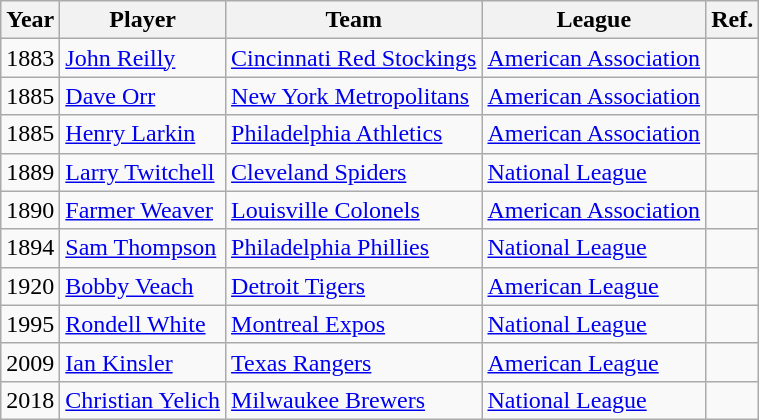<table class="wikitable">
<tr>
<th>Year</th>
<th>Player</th>
<th>Team</th>
<th>League</th>
<th>Ref.</th>
</tr>
<tr>
<td>1883</td>
<td><a href='#'>John Reilly</a></td>
<td><a href='#'>Cincinnati Red Stockings</a></td>
<td><a href='#'>American Association</a></td>
<td></td>
</tr>
<tr>
<td>1885</td>
<td><a href='#'>Dave Orr</a></td>
<td><a href='#'>New York Metropolitans</a></td>
<td><a href='#'>American Association</a></td>
<td></td>
</tr>
<tr>
<td>1885</td>
<td><a href='#'>Henry Larkin</a></td>
<td><a href='#'>Philadelphia Athletics</a></td>
<td><a href='#'>American Association</a></td>
<td></td>
</tr>
<tr>
<td>1889</td>
<td><a href='#'>Larry Twitchell</a></td>
<td><a href='#'>Cleveland Spiders</a></td>
<td><a href='#'>National League</a></td>
<td></td>
</tr>
<tr>
<td>1890</td>
<td><a href='#'>Farmer Weaver</a></td>
<td><a href='#'>Louisville Colonels</a></td>
<td><a href='#'>American Association</a></td>
<td></td>
</tr>
<tr>
<td>1894</td>
<td><a href='#'>Sam Thompson</a></td>
<td><a href='#'>Philadelphia Phillies</a></td>
<td><a href='#'>National League</a></td>
<td></td>
</tr>
<tr>
<td>1920</td>
<td><a href='#'>Bobby Veach</a></td>
<td><a href='#'>Detroit Tigers</a></td>
<td><a href='#'>American League</a></td>
<td></td>
</tr>
<tr>
<td>1995</td>
<td><a href='#'>Rondell White</a></td>
<td><a href='#'>Montreal Expos</a></td>
<td><a href='#'>National League</a></td>
<td></td>
</tr>
<tr>
<td>2009</td>
<td><a href='#'>Ian Kinsler</a></td>
<td><a href='#'>Texas Rangers</a></td>
<td><a href='#'>American League</a></td>
<td></td>
</tr>
<tr>
<td>2018</td>
<td><a href='#'>Christian Yelich</a></td>
<td><a href='#'>Milwaukee Brewers</a></td>
<td><a href='#'>National League</a></td>
<td></td>
</tr>
</table>
